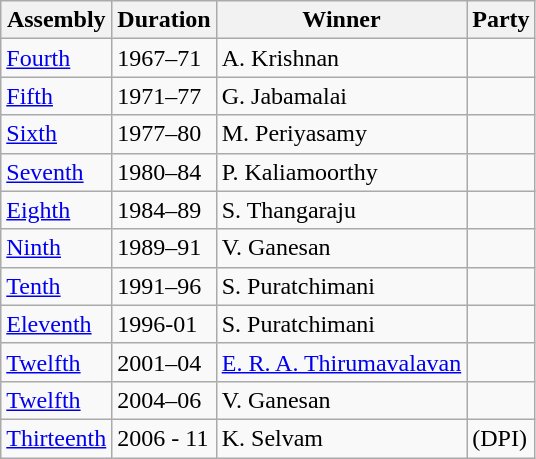<table class="wikitable sortable">
<tr>
<th>Assembly</th>
<th>Duration</th>
<th>Winner</th>
<th colspan="2">Party</th>
</tr>
<tr>
<td><a href='#'>Fourth</a></td>
<td>1967–71</td>
<td>A. Krishnan</td>
<td></td>
</tr>
<tr>
<td><a href='#'>Fifth</a></td>
<td>1971–77</td>
<td>G. Jabamalai</td>
<td></td>
</tr>
<tr>
<td><a href='#'>Sixth</a></td>
<td>1977–80</td>
<td>M. Periyasamy</td>
<td></td>
</tr>
<tr>
<td><a href='#'>Seventh</a></td>
<td>1980–84</td>
<td>P. Kaliamoorthy</td>
<td></td>
</tr>
<tr>
<td><a href='#'>Eighth</a></td>
<td>1984–89</td>
<td>S. Thangaraju</td>
<td></td>
</tr>
<tr>
<td><a href='#'>Ninth</a></td>
<td>1989–91</td>
<td>V. Ganesan</td>
<td></td>
</tr>
<tr>
<td><a href='#'>Tenth</a></td>
<td>1991–96</td>
<td>S. Puratchimani</td>
<td></td>
</tr>
<tr>
<td><a href='#'>Eleventh</a></td>
<td>1996-01</td>
<td>S. Puratchimani</td>
<td></td>
</tr>
<tr>
<td><a href='#'>Twelfth</a></td>
<td>2001–04</td>
<td><a href='#'>E. R. A. Thirumavalavan</a></td>
<td></td>
</tr>
<tr>
<td><a href='#'>Twelfth</a></td>
<td>2004–06</td>
<td>V. Ganesan</td>
<td></td>
</tr>
<tr>
<td><a href='#'>Thirteenth</a></td>
<td>2006 - 11</td>
<td>K. Selvam</td>
<td> (DPI)</td>
</tr>
</table>
